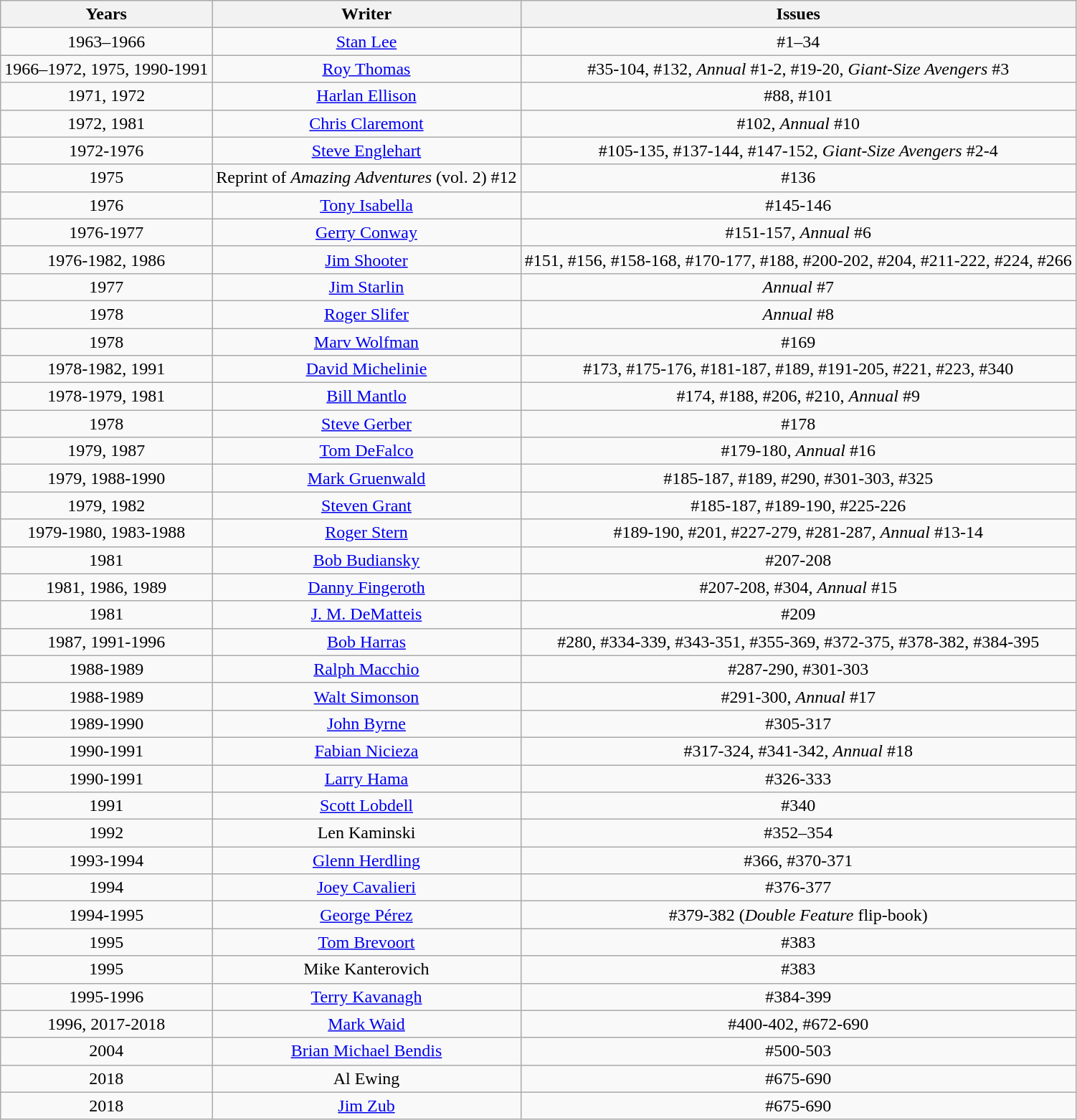<table class="wikitable">
<tr>
<th>Years</th>
<th>Writer</th>
<th>Issues</th>
</tr>
<tr>
<td align="center">1963–1966</td>
<td align="center"><a href='#'>Stan Lee</a></td>
<td align="center">#1–34</td>
</tr>
<tr>
<td align="center">1966–1972, 1975, 1990-1991</td>
<td align="center"><a href='#'>Roy Thomas</a></td>
<td align="center">#35-104, #132, <em>Annual</em> #1-2, #19-20, <em>Giant-Size Avengers</em> #3</td>
</tr>
<tr>
<td align="center">1971, 1972</td>
<td align="center"><a href='#'>Harlan Ellison</a></td>
<td align="center">#88, #101</td>
</tr>
<tr>
<td align="center">1972, 1981</td>
<td align="center"><a href='#'>Chris Claremont</a></td>
<td align="center">#102, <em>Annual</em> #10</td>
</tr>
<tr>
<td align="center">1972-1976</td>
<td align="center"><a href='#'>Steve Englehart</a></td>
<td align="center">#105-135, #137-144, #147-152, <em>Giant-Size Avengers</em> #2-4</td>
</tr>
<tr>
<td align="center">1975</td>
<td align="center">Reprint of <em>Amazing Adventures</em> (vol. 2) #12</td>
<td align="center">#136</td>
</tr>
<tr>
<td align="center">1976</td>
<td align="center"><a href='#'>Tony Isabella</a></td>
<td align="center">#145-146</td>
</tr>
<tr>
<td align="center">1976-1977</td>
<td align="center"><a href='#'>Gerry Conway</a></td>
<td align="center">#151-157, <em>Annual</em> #6</td>
</tr>
<tr>
<td align="center">1976-1982, 1986</td>
<td align="center"><a href='#'>Jim Shooter</a></td>
<td align="center">#151, #156, #158-168, #170-177, #188, #200-202, #204, #211-222, #224, #266</td>
</tr>
<tr>
<td align="center">1977</td>
<td align="center"><a href='#'>Jim Starlin</a></td>
<td align="center"><em>Annual</em> #7</td>
</tr>
<tr>
<td align="center">1978</td>
<td align="center"><a href='#'>Roger Slifer</a></td>
<td align="center"><em>Annual</em> #8</td>
</tr>
<tr>
<td align="center">1978</td>
<td align="center"><a href='#'>Marv Wolfman</a></td>
<td align="center">#169</td>
</tr>
<tr>
<td align="center">1978-1982, 1991</td>
<td align="center"><a href='#'>David Michelinie</a></td>
<td align="center">#173, #175-176, #181-187, #189, #191-205, #221, #223, #340</td>
</tr>
<tr>
<td align="center">1978-1979, 1981</td>
<td align="center"><a href='#'>Bill Mantlo</a></td>
<td align="center">#174, #188, #206, #210, <em>Annual</em> #9</td>
</tr>
<tr>
<td align="center">1978</td>
<td align="center"><a href='#'>Steve Gerber</a></td>
<td align="center">#178</td>
</tr>
<tr>
<td align="center">1979, 1987</td>
<td align="center"><a href='#'>Tom DeFalco</a></td>
<td align="center">#179-180, <em>Annual</em> #16</td>
</tr>
<tr>
<td align="center">1979, 1988-1990</td>
<td align="center"><a href='#'>Mark Gruenwald</a></td>
<td align="center">#185-187, #189, #290, #301-303, #325</td>
</tr>
<tr>
<td align="center">1979, 1982</td>
<td align="center"><a href='#'>Steven Grant</a></td>
<td align="center">#185-187, #189-190, #225-226</td>
</tr>
<tr>
<td align="center">1979-1980, 1983-1988</td>
<td align="center"><a href='#'>Roger Stern</a></td>
<td align="center">#189-190, #201, #227-279, #281-287, <em>Annual</em> #13-14</td>
</tr>
<tr>
<td align="center">1981</td>
<td align="center"><a href='#'>Bob Budiansky</a></td>
<td align="center">#207-208</td>
</tr>
<tr>
<td align="center">1981, 1986, 1989</td>
<td align="center"><a href='#'>Danny Fingeroth</a></td>
<td align="center">#207-208, #304, <em>Annual</em> #15</td>
</tr>
<tr>
<td align="center">1981</td>
<td align="center"><a href='#'>J. M. DeMatteis</a></td>
<td align="center">#209</td>
</tr>
<tr>
<td align="center">1987, 1991-1996</td>
<td align="center"><a href='#'>Bob Harras</a></td>
<td align="center">#280, #334-339, #343-351, #355-369, #372-375, #378-382, #384-395</td>
</tr>
<tr>
<td align="center">1988-1989</td>
<td align="center"><a href='#'>Ralph Macchio</a></td>
<td align="center">#287-290, #301-303</td>
</tr>
<tr>
<td align="center">1988-1989</td>
<td align="center"><a href='#'>Walt Simonson</a></td>
<td align="center">#291-300, <em>Annual</em> #17</td>
</tr>
<tr>
<td align="center">1989-1990</td>
<td align="center"><a href='#'>John Byrne</a></td>
<td align="center">#305-317</td>
</tr>
<tr>
<td align="center">1990-1991</td>
<td align="center"><a href='#'>Fabian Nicieza</a></td>
<td align="center">#317-324, #341-342, <em>Annual</em> #18</td>
</tr>
<tr>
<td align="center">1990-1991</td>
<td align="center"><a href='#'>Larry Hama</a></td>
<td align="center">#326-333</td>
</tr>
<tr>
<td align="center">1991</td>
<td align="center"><a href='#'>Scott Lobdell</a></td>
<td align="center">#340</td>
</tr>
<tr>
<td align="center">1992</td>
<td align="center">Len Kaminski</td>
<td align="center">#352–354</td>
</tr>
<tr>
<td align="center">1993-1994</td>
<td align="center"><a href='#'>Glenn Herdling</a></td>
<td align="center">#366, #370-371</td>
</tr>
<tr>
<td align="center">1994</td>
<td align="center"><a href='#'>Joey Cavalieri</a></td>
<td align="center">#376-377</td>
</tr>
<tr>
<td align="center">1994-1995</td>
<td align="center"><a href='#'>George Pérez</a></td>
<td align="center">#379-382 (<em>Double Feature</em> flip-book)</td>
</tr>
<tr>
<td align="center">1995</td>
<td align="center"><a href='#'>Tom Brevoort</a></td>
<td align="center">#383</td>
</tr>
<tr>
<td align="center">1995</td>
<td align="center">Mike Kanterovich</td>
<td align="center">#383</td>
</tr>
<tr>
<td align="center">1995-1996</td>
<td align="center"><a href='#'>Terry Kavanagh</a></td>
<td align="center">#384-399</td>
</tr>
<tr>
<td align="center">1996, 2017-2018</td>
<td align="center"><a href='#'>Mark Waid</a></td>
<td align="center">#400-402, #672-690</td>
</tr>
<tr>
<td align="center">2004</td>
<td align="center"><a href='#'>Brian Michael Bendis</a></td>
<td align="center">#500-503</td>
</tr>
<tr>
<td align="center">2018</td>
<td align="center">Al Ewing</td>
<td align="center">#675-690</td>
</tr>
<tr>
<td align="center">2018</td>
<td align="center"><a href='#'>Jim Zub</a></td>
<td align="center">#675-690</td>
</tr>
</table>
